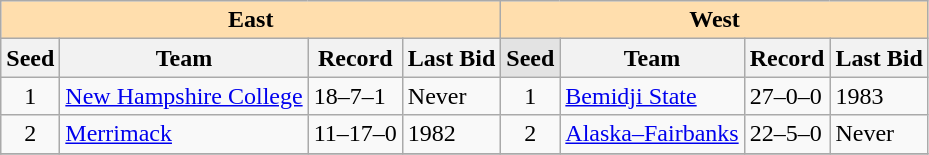<table class=wikitable>
<tr>
<th colspan="4" style="background:#ffdead;">East</th>
<th colspan="4" style="background:#ffdead;">West</th>
</tr>
<tr>
<th>Seed</th>
<th>Team</th>
<th>Record</th>
<th>Last Bid</th>
<th style="background: #e3e3e3;">Seed</th>
<th>Team</th>
<th>Record</th>
<th>Last Bid</th>
</tr>
<tr>
<td align=center>1</td>
<td><a href='#'>New Hampshire College</a></td>
<td>18–7–1</td>
<td>Never</td>
<td align=center>1</td>
<td><a href='#'>Bemidji State</a></td>
<td>27–0–0</td>
<td>1983</td>
</tr>
<tr>
<td align=center>2</td>
<td><a href='#'>Merrimack</a></td>
<td>11–17–0</td>
<td>1982</td>
<td align=center>2</td>
<td><a href='#'>Alaska–Fairbanks</a></td>
<td>22–5–0</td>
<td>Never</td>
</tr>
<tr>
</tr>
</table>
